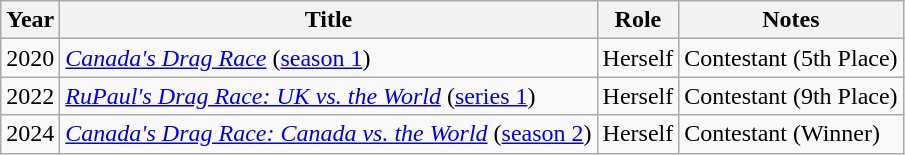<table class="wikitable">
<tr>
<th>Year</th>
<th>Title</th>
<th>Role</th>
<th>Notes</th>
</tr>
<tr>
<td>2020</td>
<td><em><a href='#'>Canada's Drag Race</a></em> (<a href='#'>season 1</a>)</td>
<td>Herself</td>
<td>Contestant (5th Place)</td>
</tr>
<tr>
<td>2022</td>
<td><em><a href='#'>RuPaul's Drag Race: UK vs. the World</a></em> (<a href='#'>series 1</a>)</td>
<td>Herself</td>
<td>Contestant (9th Place)</td>
</tr>
<tr>
<td>2024</td>
<td><em><a href='#'>Canada's Drag Race: Canada vs. the World</a></em> (<a href='#'>season 2</a>)</td>
<td>Herself</td>
<td>Contestant (Winner)</td>
</tr>
</table>
